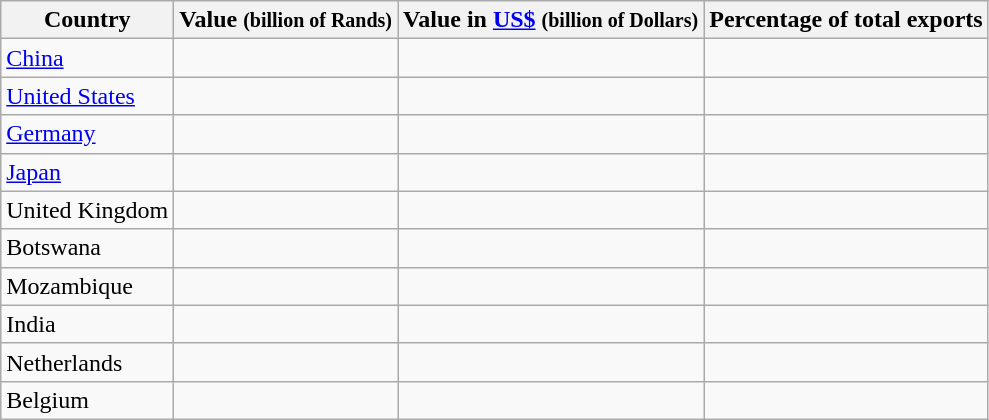<table class="wikitable sortable static-row-numbers static-row-header-text" style="margin:0 0 1em 1em;">
<tr>
<th>Country</th>
<th>Value <small>(billion of Rands)</small></th>
<th>Value in <a href='#'>US$</a> <small>(billion of Dollars)</small></th>
<th>Percentage of total exports</th>
</tr>
<tr>
<td> <a href='#'>China</a></td>
<td></td>
<td></td>
<td></td>
</tr>
<tr>
<td> <a href='#'>United States</a></td>
<td></td>
<td></td>
<td></td>
</tr>
<tr>
<td> <a href='#'>Germany</a></td>
<td></td>
<td></td>
<td></td>
</tr>
<tr>
<td> <a href='#'>Japan</a></td>
<td></td>
<td></td>
<td></td>
</tr>
<tr>
<td> United Kingdom</td>
<td></td>
<td></td>
<td></td>
</tr>
<tr>
<td> Botswana</td>
<td></td>
<td></td>
<td></td>
</tr>
<tr>
<td> Mozambique</td>
<td></td>
<td></td>
<td></td>
</tr>
<tr>
<td> India</td>
<td></td>
<td></td>
<td></td>
</tr>
<tr>
<td> Netherlands</td>
<td></td>
<td></td>
<td></td>
</tr>
<tr>
<td> Belgium</td>
<td></td>
<td></td>
<td></td>
</tr>
</table>
